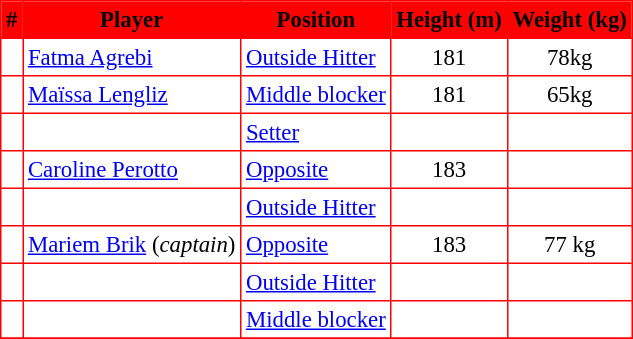<table bgcolor="white" cellpadding="3" cellspacing="0" border="1" style="font-size: 95%; border: red solid 1px; border-collapse: collapse;">
<tr bgcolor="red">
<td align=center><strong><span>#</span></strong></td>
<td align=center><strong><span>Player</span></strong></td>
<td align=center><strong><span>Position</span></strong></td>
<td align=center><strong><span>Height (m)</span></strong></td>
<td align=center><strong><span>Weight (kg)</span></strong></td>
</tr>
<tr>
<td align=center></td>
<td> <a href='#'>Fatma Agrebi</a></td>
<td><a href='#'>Outside Hitter</a></td>
<td align=center>181</td>
<td align=center>78kg</td>
</tr>
<tr>
<td align=center></td>
<td> <a href='#'>Maïssa Lengliz</a></td>
<td><a href='#'>Middle blocker</a></td>
<td align=center>181</td>
<td align=center>65kg</td>
</tr>
<tr>
<td align=center></td>
<td> <a href='#'></a></td>
<td><a href='#'>Setter</a></td>
<td align=center></td>
<td align=center></td>
</tr>
<tr>
<td align=center></td>
<td> <a href='#'>Caroline Perotto</a></td>
<td><a href='#'>Opposite</a></td>
<td align=center>183</td>
<td align=center></td>
</tr>
<tr>
<td align=center></td>
<td> <a href='#'></a></td>
<td><a href='#'>Outside Hitter</a></td>
<td align=center></td>
<td align=center></td>
</tr>
<tr>
<td align=center></td>
<td> <a href='#'>Mariem Brik</a>  (<em>captain</em>)</td>
<td><a href='#'>Opposite</a></td>
<td align=center>183</td>
<td align=center>77 kg</td>
</tr>
<tr>
<td align=center></td>
<td> <a href='#'></a></td>
<td><a href='#'>Outside Hitter</a></td>
<td align=center></td>
<td align=center></td>
</tr>
<tr>
<td align=center></td>
<td> <a href='#'></a></td>
<td><a href='#'>Middle blocker</a></td>
<td align=center></td>
<td align=center></td>
</tr>
<tr>
</tr>
</table>
